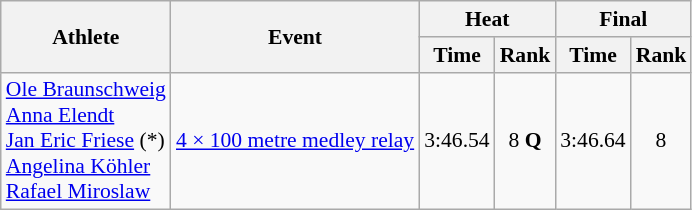<table class="wikitable" style="font-size:90%;">
<tr>
<th rowspan="2">Athlete</th>
<th rowspan="2">Event</th>
<th colspan="2">Heat</th>
<th colspan="2">Final</th>
</tr>
<tr>
<th>Time</th>
<th>Rank</th>
<th>Time</th>
<th>Rank</th>
</tr>
<tr align="center">
<td align="left"><a href='#'>Ole Braunschweig</a><br><a href='#'>Anna Elendt</a><br><a href='#'>Jan Eric Friese</a> (*)<br><a href='#'>Angelina Köhler</a><br><a href='#'>Rafael Miroslaw</a></td>
<td align="left"><a href='#'>4 × 100 metre medley relay</a></td>
<td>3:46.54</td>
<td>8 <strong>Q</strong></td>
<td>3:46.64</td>
<td>8</td>
</tr>
</table>
